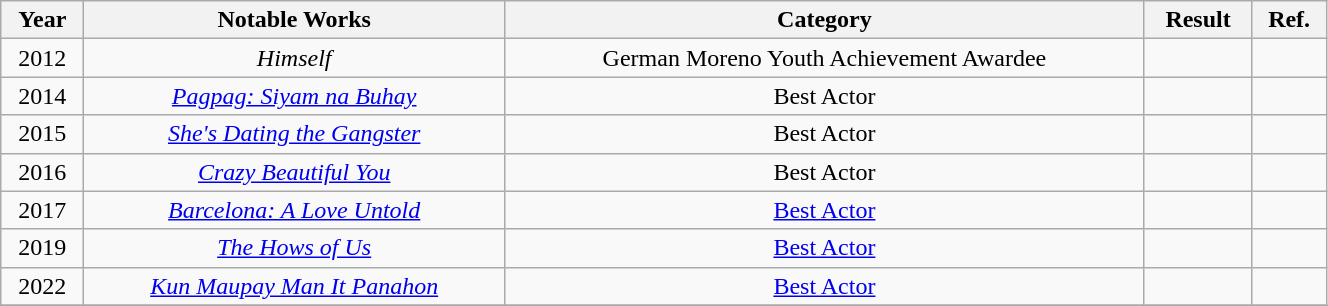<table class="wikitable" style="text-align:center" width=70%>
<tr>
<th>Year</th>
<th>Notable Works</th>
<th>Category</th>
<th>Result</th>
<th>Ref.</th>
</tr>
<tr>
<td>2012</td>
<td><em>Himself</em></td>
<td>German Moreno Youth Achievement Awardee</td>
<td></td>
<td></td>
</tr>
<tr>
<td>2014</td>
<td><em><a href='#'>Pagpag: Siyam na Buhay</a></em></td>
<td>Best Actor</td>
<td></td>
<td></td>
</tr>
<tr>
<td>2015</td>
<td><em><a href='#'>She's Dating the Gangster</a></em></td>
<td>Best Actor</td>
<td></td>
<td></td>
</tr>
<tr>
<td>2016</td>
<td><em><a href='#'>Crazy Beautiful You</a></em></td>
<td>Best Actor</td>
<td></td>
<td></td>
</tr>
<tr>
<td>2017</td>
<td><em><a href='#'>Barcelona: A Love Untold</a></em></td>
<td><a href='#'>Best Actor</a></td>
<td></td>
<td></td>
</tr>
<tr>
<td>2019</td>
<td><em><a href='#'>The Hows of Us</a></em></td>
<td><a href='#'>Best Actor</a></td>
<td></td>
<td></td>
</tr>
<tr>
<td>2022</td>
<td><em><a href='#'>Kun Maupay Man It Panahon</a></em></td>
<td><a href='#'>Best Actor</a></td>
<td></td>
<td></td>
</tr>
<tr>
</tr>
</table>
